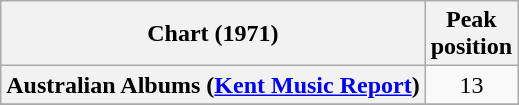<table class="wikitable sortable plainrowheaders" style="text-align:center">
<tr>
<th scope="col">Chart (1971)</th>
<th scope="col">Peak<br> position</th>
</tr>
<tr>
<th scope="row">Australian Albums (<a href='#'>Kent Music Report</a>)</th>
<td>13</td>
</tr>
<tr>
</tr>
<tr>
</tr>
<tr>
</tr>
<tr>
</tr>
</table>
